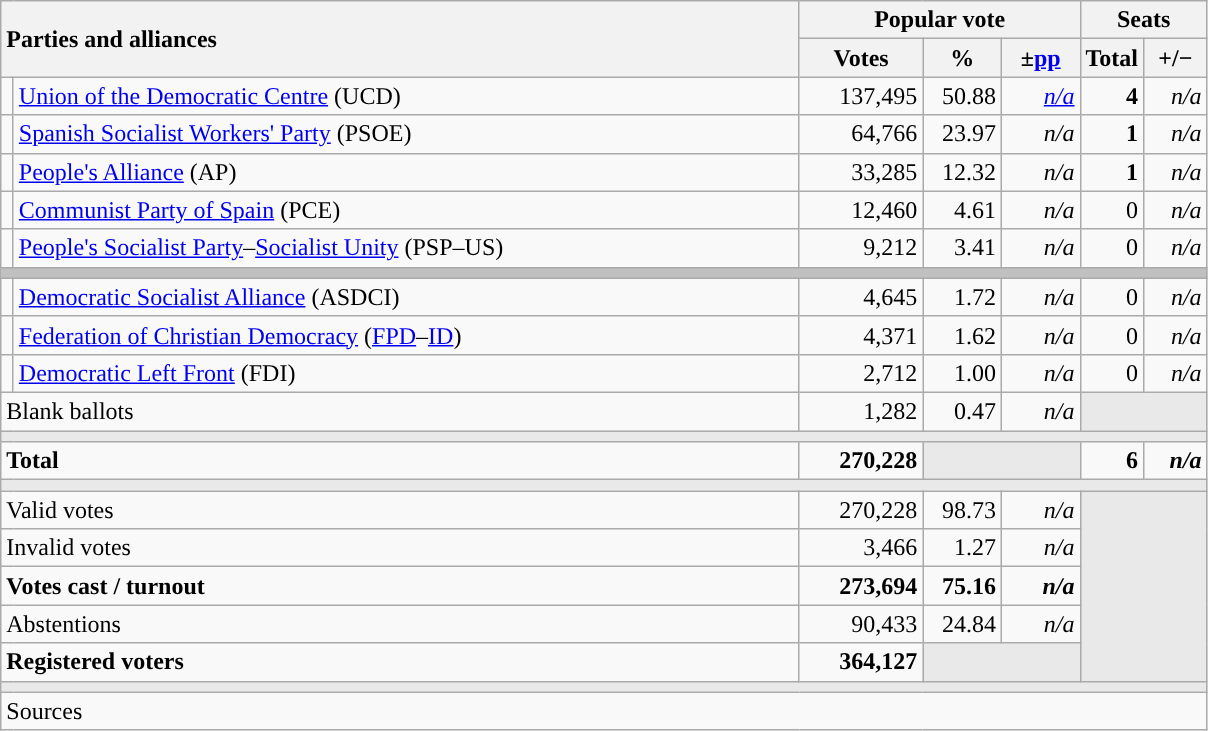<table class="wikitable" style="text-align:right;">
<tr>
<th style="text-align:left;" rowspan="2" colspan="2" width="525">Parties and alliances</th>
<th colspan="3">Popular vote</th>
<th colspan="2">Seats</th>
</tr>
<tr>
<th width="75">Votes</th>
<th width="45">%</th>
<th width="45">±<a href='#'>pp</a></th>
<th width="35">Total</th>
<th width="35">+/−</th>
</tr>
<tr>
<td width="1" style="color:inherit;background:"></td>
<td align="left"><a href='#'>Union of the Democratic Centre</a> (UCD)</td>
<td>137,495</td>
<td>50.88</td>
<td><em><a href='#'>n/a</a></em></td>
<td><strong>4</strong></td>
<td><em>n/a</em></td>
</tr>
<tr>
<td style="color:inherit;background:"></td>
<td align="left"><a href='#'>Spanish Socialist Workers' Party</a> (PSOE)</td>
<td>64,766</td>
<td>23.97</td>
<td><em>n/a</em></td>
<td><strong>1</strong></td>
<td><em>n/a</em></td>
</tr>
<tr>
<td style="color:inherit;background:"></td>
<td align="left"><a href='#'>People's Alliance</a> (AP)</td>
<td>33,285</td>
<td>12.32</td>
<td><em>n/a</em></td>
<td><strong>1</strong></td>
<td><em>n/a</em></td>
</tr>
<tr>
<td style="color:inherit;background:"></td>
<td align="left"><a href='#'>Communist Party of Spain</a> (PCE)</td>
<td>12,460</td>
<td>4.61</td>
<td><em>n/a</em></td>
<td>0</td>
<td><em>n/a</em></td>
</tr>
<tr>
<td style="color:inherit;background:"></td>
<td align="left"><a href='#'>People's Socialist Party</a>–<a href='#'>Socialist Unity</a> (PSP–US)</td>
<td>9,212</td>
<td>3.41</td>
<td><em>n/a</em></td>
<td>0</td>
<td><em>n/a</em></td>
</tr>
<tr>
<td colspan="7" bgcolor="#C0C0C0"></td>
</tr>
<tr>
<td style="color:inherit;background:"></td>
<td align="left"><a href='#'>Democratic Socialist Alliance</a> (ASDCI)</td>
<td>4,645</td>
<td>1.72</td>
<td><em>n/a</em></td>
<td>0</td>
<td><em>n/a</em></td>
</tr>
<tr>
<td style="color:inherit;background:"></td>
<td align="left"><a href='#'>Federation of Christian Democracy</a> (<a href='#'>FPD</a>–<a href='#'>ID</a>)</td>
<td>4,371</td>
<td>1.62</td>
<td><em>n/a</em></td>
<td>0</td>
<td><em>n/a</em></td>
</tr>
<tr>
<td width="1" style="color:inherit;background:"></td>
<td align="left"><a href='#'>Democratic Left Front</a> (FDI)</td>
<td>2,712</td>
<td>1.00</td>
<td><em>n/a</em></td>
<td>0</td>
<td><em>n/a</em></td>
</tr>
<tr>
<td align="left" colspan="2">Blank ballots</td>
<td>1,282</td>
<td>0.47</td>
<td><em>n/a</em></td>
<td bgcolor="#E9E9E9" colspan="2"></td>
</tr>
<tr>
<td colspan="7" bgcolor="#E9E9E9"></td>
</tr>
<tr style="font-weight:bold;">
<td align="left" colspan="2">Total</td>
<td>270,228</td>
<td bgcolor="#E9E9E9" colspan="2"></td>
<td>6</td>
<td><em>n/a</em></td>
</tr>
<tr>
<td colspan="7" bgcolor="#E9E9E9"></td>
</tr>
<tr>
<td align="left" colspan="2">Valid votes</td>
<td>270,228</td>
<td>98.73</td>
<td><em>n/a</em></td>
<td bgcolor="#E9E9E9" colspan="2" rowspan="5"></td>
</tr>
<tr>
<td align="left" colspan="2">Invalid votes</td>
<td>3,466</td>
<td>1.27</td>
<td><em>n/a</em></td>
</tr>
<tr style="font-weight:bold;">
<td align="left" colspan="2">Votes cast / turnout</td>
<td>273,694</td>
<td>75.16</td>
<td><em>n/a</em></td>
</tr>
<tr>
<td align="left" colspan="2">Abstentions</td>
<td>90,433</td>
<td>24.84</td>
<td><em>n/a</em></td>
</tr>
<tr style="font-weight:bold;">
<td align="left" colspan="2">Registered voters</td>
<td>364,127</td>
<td bgcolor="#E9E9E9" colspan="2"></td>
</tr>
<tr>
<td colspan="7" bgcolor="#E9E9E9"></td>
</tr>
<tr>
<td align="left" colspan="7">Sources</td>
</tr>
</table>
